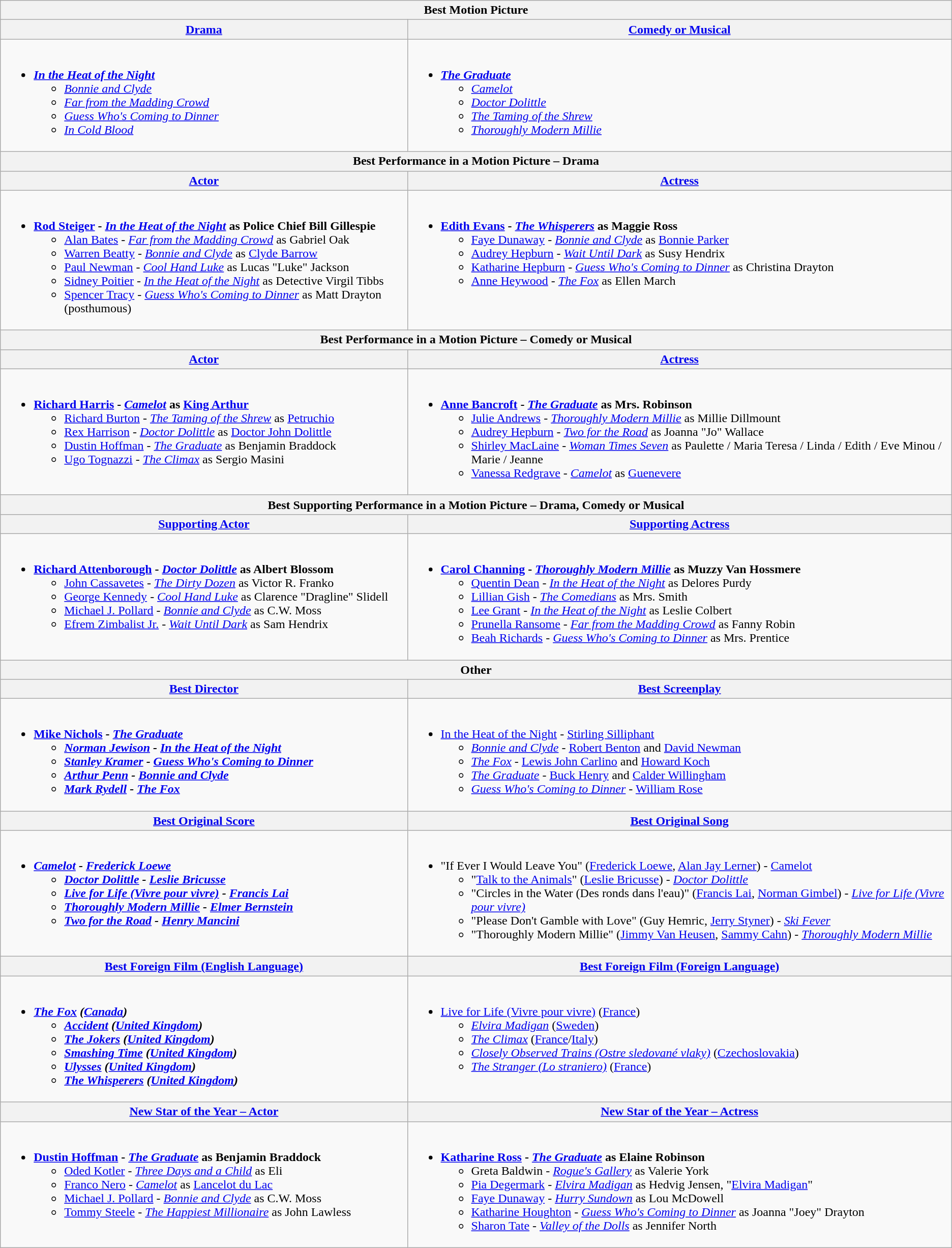<table class="wikitable" style="width=100%">
<tr>
<th colspan="2">Best Motion Picture</th>
</tr>
<tr>
<th style="width=50%"><a href='#'>Drama</a></th>
<th style="width=50%"><a href='#'>Comedy or Musical</a></th>
</tr>
<tr>
<td valign="top"><br><ul><li><strong><em><a href='#'>In the Heat of the Night</a></em></strong><ul><li><em><a href='#'>Bonnie and Clyde</a></em></li><li><em><a href='#'>Far from the Madding Crowd</a></em></li><li><em><a href='#'>Guess Who's Coming to Dinner</a></em></li><li><em><a href='#'>In Cold Blood</a></em></li></ul></li></ul></td>
<td valign="top"><br><ul><li><strong><em><a href='#'>The Graduate</a></em></strong><ul><li><em><a href='#'>Camelot</a></em></li><li><em><a href='#'>Doctor Dolittle</a></em></li><li><em><a href='#'>The Taming of the Shrew</a></em></li><li><em><a href='#'>Thoroughly Modern Millie</a></em></li></ul></li></ul></td>
</tr>
<tr>
<th colspan="2">Best Performance in a Motion Picture – Drama</th>
</tr>
<tr>
<th><a href='#'>Actor</a></th>
<th><a href='#'>Actress</a></th>
</tr>
<tr>
<td valign="top"><br><ul><li><strong><a href='#'>Rod Steiger</a> - <em><a href='#'>In the Heat of the Night</a></em> as Police Chief Bill Gillespie</strong><ul><li><a href='#'>Alan Bates</a> - <em><a href='#'>Far from the Madding Crowd</a></em> as Gabriel Oak</li><li><a href='#'>Warren Beatty</a> - <em><a href='#'>Bonnie and Clyde</a></em> as <a href='#'>Clyde Barrow</a></li><li><a href='#'>Paul Newman</a> - <em><a href='#'>Cool Hand Luke</a></em> as Lucas "Luke" Jackson</li><li><a href='#'>Sidney Poitier</a> - <em><a href='#'>In the Heat of the Night</a></em> as Detective Virgil Tibbs</li><li><a href='#'>Spencer Tracy</a> - <em><a href='#'>Guess Who's Coming to Dinner</a></em> as Matt Drayton (posthumous)</li></ul></li></ul></td>
<td valign="top"><br><ul><li><strong><a href='#'>Edith Evans</a> - <em><a href='#'>The Whisperers</a></em> as Maggie Ross</strong><ul><li><a href='#'>Faye Dunaway</a> - <em><a href='#'>Bonnie and Clyde</a></em> as <a href='#'>Bonnie Parker</a></li><li><a href='#'>Audrey Hepburn</a> - <em><a href='#'>Wait Until Dark</a></em> as Susy Hendrix</li><li><a href='#'>Katharine Hepburn</a> - <em><a href='#'>Guess Who's Coming to Dinner</a></em> as Christina Drayton</li><li><a href='#'>Anne Heywood</a> - <em><a href='#'>The Fox</a></em> as Ellen March</li></ul></li></ul></td>
</tr>
<tr>
<th colspan="2">Best Performance in a Motion Picture – Comedy or Musical</th>
</tr>
<tr>
<th><a href='#'>Actor</a></th>
<th><a href='#'>Actress</a></th>
</tr>
<tr>
<td valign="top"><br><ul><li><strong><a href='#'>Richard Harris</a> - <em><a href='#'>Camelot</a></em> as <a href='#'>King Arthur</a></strong><ul><li><a href='#'>Richard Burton</a> - <em><a href='#'>The Taming of the Shrew</a></em> as <a href='#'>Petruchio</a></li><li><a href='#'>Rex Harrison</a> - <em><a href='#'>Doctor Dolittle</a></em> as <a href='#'>Doctor John Dolittle</a></li><li><a href='#'>Dustin Hoffman</a> - <em><a href='#'>The Graduate</a></em> as Benjamin Braddock</li><li><a href='#'>Ugo Tognazzi</a> - <em><a href='#'>The Climax</a></em> as Sergio Masini</li></ul></li></ul></td>
<td valign="top"><br><ul><li><strong><a href='#'>Anne Bancroft</a> - <em><a href='#'>The Graduate</a></em> as Mrs. Robinson</strong><ul><li><a href='#'>Julie Andrews</a> - <em><a href='#'>Thoroughly Modern Millie</a></em> as Millie Dillmount</li><li><a href='#'>Audrey Hepburn</a> - <em><a href='#'>Two for the Road</a></em> as Joanna "Jo" Wallace</li><li><a href='#'>Shirley MacLaine</a> - <em><a href='#'>Woman Times Seven</a></em> as Paulette / Maria Teresa / Linda / Edith / Eve Minou / Marie / Jeanne</li><li><a href='#'>Vanessa Redgrave</a> - <em><a href='#'>Camelot</a></em> as <a href='#'>Guenevere</a></li></ul></li></ul></td>
</tr>
<tr>
<th colspan="2">Best Supporting Performance in a Motion Picture – Drama, Comedy or Musical</th>
</tr>
<tr>
<th><a href='#'>Supporting Actor</a></th>
<th><a href='#'>Supporting Actress</a></th>
</tr>
<tr>
<td valign="top"><br><ul><li><strong><a href='#'>Richard Attenborough</a> - <em><a href='#'>Doctor Dolittle</a></em> as Albert Blossom</strong><ul><li><a href='#'>John Cassavetes</a> - <em><a href='#'>The Dirty Dozen</a></em> as Victor R. Franko</li><li><a href='#'>George Kennedy</a> - <em><a href='#'>Cool Hand Luke</a></em> as Clarence "Dragline" Slidell</li><li><a href='#'>Michael J. Pollard</a> - <em><a href='#'>Bonnie and Clyde</a></em> as C.W. Moss</li><li><a href='#'>Efrem Zimbalist Jr.</a> - <em><a href='#'>Wait Until Dark</a></em> as Sam Hendrix</li></ul></li></ul></td>
<td valign="top"><br><ul><li><strong><a href='#'>Carol Channing</a> - <em><a href='#'>Thoroughly Modern Millie</a></em> as Muzzy Van Hossmere</strong><ul><li><a href='#'>Quentin Dean</a> - <em><a href='#'>In the Heat of the Night</a></em> as Delores Purdy</li><li><a href='#'>Lillian Gish</a> - <em><a href='#'>The Comedians</a></em> as Mrs. Smith</li><li><a href='#'>Lee Grant</a> - <em><a href='#'>In the Heat of the Night</a></em> as Leslie Colbert</li><li><a href='#'>Prunella Ransome</a> - <em><a href='#'>Far from the Madding Crowd</a></em> as Fanny Robin</li><li><a href='#'>Beah Richards</a> - <em><a href='#'>Guess Who's Coming to Dinner</a></em> as Mrs. Prentice</li></ul></li></ul></td>
</tr>
<tr>
<th colspan=2>Other</th>
</tr>
<tr>
<th><a href='#'>Best Director</a></th>
<th><a href='#'>Best Screenplay</a></th>
</tr>
<tr>
<td valign="top"><br><ul><li><strong><a href='#'>Mike Nichols</a> - <em><a href='#'>The Graduate</a><strong><em><ul><li><a href='#'>Norman Jewison</a> - </em><a href='#'>In the Heat of the Night</a><em></li><li><a href='#'>Stanley Kramer</a> - </em><a href='#'>Guess Who's Coming to Dinner</a><em></li><li><a href='#'>Arthur Penn</a> - </em><a href='#'>Bonnie and Clyde</a><em></li><li><a href='#'>Mark Rydell</a> - </em><a href='#'>The Fox</a><em></li></ul></li></ul></td>
<td valign="top"><br><ul><li></em></strong><a href='#'>In the Heat of the Night</a></em> - <a href='#'>Stirling Silliphant</a></strong><ul><li><em><a href='#'>Bonnie and Clyde</a></em> - <a href='#'>Robert Benton</a> and <a href='#'>David Newman</a></li><li><em><a href='#'>The Fox</a></em> - <a href='#'>Lewis John Carlino</a> and <a href='#'>Howard Koch</a></li><li><em><a href='#'>The Graduate</a></em> - <a href='#'>Buck Henry</a> and <a href='#'>Calder Willingham</a></li><li><em><a href='#'>Guess Who's Coming to Dinner</a></em> - <a href='#'>William Rose</a></li></ul></li></ul></td>
</tr>
<tr>
<th><a href='#'>Best Original Score</a></th>
<th><a href='#'>Best Original Song</a></th>
</tr>
<tr>
<td valign="top"><br><ul><li><strong><em><a href='#'>Camelot</a><em> - <a href='#'>Frederick Loewe</a><strong><ul><li></em><a href='#'>Doctor Dolittle</a><em> - <a href='#'>Leslie Bricusse</a></li><li></em><a href='#'>Live for Life (Vivre pour vivre)</a><em> - <a href='#'>Francis Lai</a></li><li></em><a href='#'>Thoroughly Modern Millie</a><em> - <a href='#'>Elmer Bernstein</a></li><li></em><a href='#'>Two for the Road</a><em> - <a href='#'>Henry Mancini</a></li></ul></li></ul></td>
<td valign="top"><br><ul><li></strong>"If Ever I Would Leave You" (<a href='#'>Frederick Loewe</a>, <a href='#'>Alan Jay Lerner</a>) - </em><a href='#'>Camelot</a></em></strong><ul><li>"<a href='#'>Talk to the Animals</a>" (<a href='#'>Leslie Bricusse</a>) - <em><a href='#'>Doctor Dolittle</a></em></li><li>"Circles in the Water (Des ronds dans l'eau)" (<a href='#'>Francis Lai</a>, <a href='#'>Norman Gimbel</a>) - <em><a href='#'>Live for Life (Vivre pour vivre)</a></em></li><li>"Please Don't Gamble with Love" (Guy Hemric, <a href='#'>Jerry Styner</a>) - <em><a href='#'>Ski Fever</a></em></li><li>"Thoroughly Modern Millie" (<a href='#'>Jimmy Van Heusen</a>, <a href='#'>Sammy Cahn</a>) - <em><a href='#'>Thoroughly Modern Millie</a></em></li></ul></li></ul></td>
</tr>
<tr>
<th><a href='#'>Best Foreign Film (English Language)</a></th>
<th><a href='#'>Best Foreign Film (Foreign Language)</a></th>
</tr>
<tr>
<td valign="top"><br><ul><li><strong><em><a href='#'>The Fox</a><em> (<a href='#'>Canada</a>)<strong><ul><li></em><a href='#'>Accident</a><em> (<a href='#'>United Kingdom</a>)</li><li></em><a href='#'>The Jokers</a><em> (<a href='#'>United Kingdom</a>)</li><li></em><a href='#'>Smashing Time</a><em> (<a href='#'>United Kingdom</a>)</li><li></em><a href='#'>Ulysses</a><em> (<a href='#'>United Kingdom</a>)</li><li></em><a href='#'>The Whisperers</a><em> (<a href='#'>United Kingdom</a>)</li></ul></li></ul></td>
<td valign="top"><br><ul><li></em></strong><a href='#'>Live for Life (Vivre pour vivre)</a></em> (<a href='#'>France</a>)</strong><ul><li><em><a href='#'>Elvira Madigan</a></em> (<a href='#'>Sweden</a>)</li><li><em><a href='#'>The Climax</a></em> (<a href='#'>France</a>/<a href='#'>Italy</a>)</li><li><em><a href='#'>Closely Observed Trains (Ostre sledované vlaky)</a></em> (<a href='#'>Czechoslovakia</a>)</li><li><em><a href='#'>The Stranger (Lo straniero)</a></em> (<a href='#'>France</a>)</li></ul></li></ul></td>
</tr>
<tr>
<th><a href='#'>New Star of the Year – Actor</a></th>
<th><a href='#'>New Star of the Year – Actress</a></th>
</tr>
<tr>
<td valign="top"><br><ul><li><strong><a href='#'>Dustin Hoffman</a> - <em><a href='#'>The Graduate</a></em> as Benjamin Braddock</strong><ul><li><a href='#'>Oded Kotler</a> - <em><a href='#'>Three Days and a Child</a></em> as Eli</li><li><a href='#'>Franco Nero</a> - <em><a href='#'>Camelot</a></em> as <a href='#'>Lancelot du Lac</a></li><li><a href='#'>Michael J. Pollard</a> - <em><a href='#'>Bonnie and Clyde</a></em> as C.W. Moss</li><li><a href='#'>Tommy Steele</a> - <em><a href='#'>The Happiest Millionaire</a></em> as John Lawless</li></ul></li></ul></td>
<td valign="top"><br><ul><li><strong><a href='#'>Katharine Ross</a> - <em><a href='#'>The Graduate</a></em> as Elaine Robinson</strong><ul><li>Greta Baldwin - <em><a href='#'>Rogue's Gallery</a></em> as Valerie York</li><li><a href='#'>Pia Degermark</a> - <em><a href='#'>Elvira Madigan</a></em> as Hedvig Jensen, "<a href='#'>Elvira Madigan</a>"</li><li><a href='#'>Faye Dunaway</a> - <em><a href='#'>Hurry Sundown</a></em> as Lou McDowell</li><li><a href='#'>Katharine Houghton</a> - <em><a href='#'>Guess Who's Coming to Dinner</a></em> as Joanna "Joey" Drayton</li><li><a href='#'>Sharon Tate</a> - <em><a href='#'>Valley of the Dolls</a></em> as Jennifer North</li></ul></li></ul></td>
</tr>
</table>
